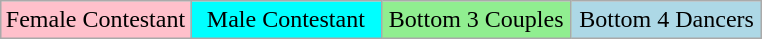<table class="wikitable" style="margin:1em auto; text-align:center;">
<tr>
<td style="background:pink;" width="25%">Female Contestant</td>
<td style="background:cyan;" width="25%">Male Contestant</td>
<td style="background:lightgreen;">Bottom 3 Couples</td>
<td style="background:lightblue;">Bottom 4 Dancers</td>
</tr>
</table>
